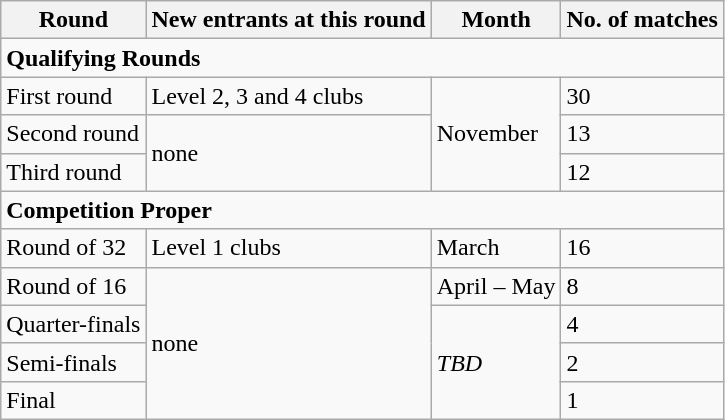<table class="wikitable">
<tr>
<th>Round</th>
<th>New entrants at this round</th>
<th>Month</th>
<th>No. of matches</th>
</tr>
<tr>
<td colspan="4"><strong>Qualifying Rounds</strong></td>
</tr>
<tr>
<td>First round</td>
<td>Level 2, 3 and 4 clubs</td>
<td rowspan=3>November</td>
<td>30</td>
</tr>
<tr>
<td>Second round</td>
<td rowspan=2>none</td>
<td>13</td>
</tr>
<tr>
<td>Third round</td>
<td>12</td>
</tr>
<tr>
<td colspan="4"><strong>Competition Proper</strong></td>
</tr>
<tr>
<td>Round of 32</td>
<td>Level 1 clubs</td>
<td>March</td>
<td>16</td>
</tr>
<tr>
<td>Round of 16</td>
<td rowspan=5>none</td>
<td>April – May</td>
<td>8</td>
</tr>
<tr>
<td>Quarter-finals</td>
<td rowspan=3><em>TBD</em></td>
<td>4</td>
</tr>
<tr>
<td>Semi-finals</td>
<td>2</td>
</tr>
<tr>
<td>Final</td>
<td>1</td>
</tr>
</table>
